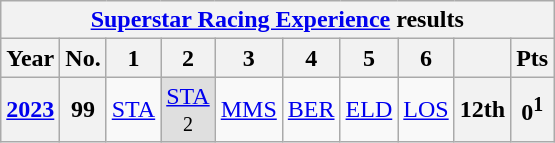<table class="wikitable" style="text-align:center">
<tr>
<th colspan=10><a href='#'>Superstar Racing Experience</a> results</th>
</tr>
<tr>
<th>Year</th>
<th>No.</th>
<th>1</th>
<th>2</th>
<th>3</th>
<th>4</th>
<th>5</th>
<th>6</th>
<th></th>
<th>Pts</th>
</tr>
<tr>
<th><a href='#'>2023</a></th>
<th>99</th>
<td><a href='#'>STA</a></td>
<td style="background:#DFDFDF;"><a href='#'>STA</a><br><small>2</small></td>
<td><a href='#'>MMS</a></td>
<td><a href='#'>BER</a></td>
<td><a href='#'>ELD</a></td>
<td><a href='#'>LOS</a></td>
<th>12th</th>
<th>0<sup>1</sup></th>
</tr>
</table>
